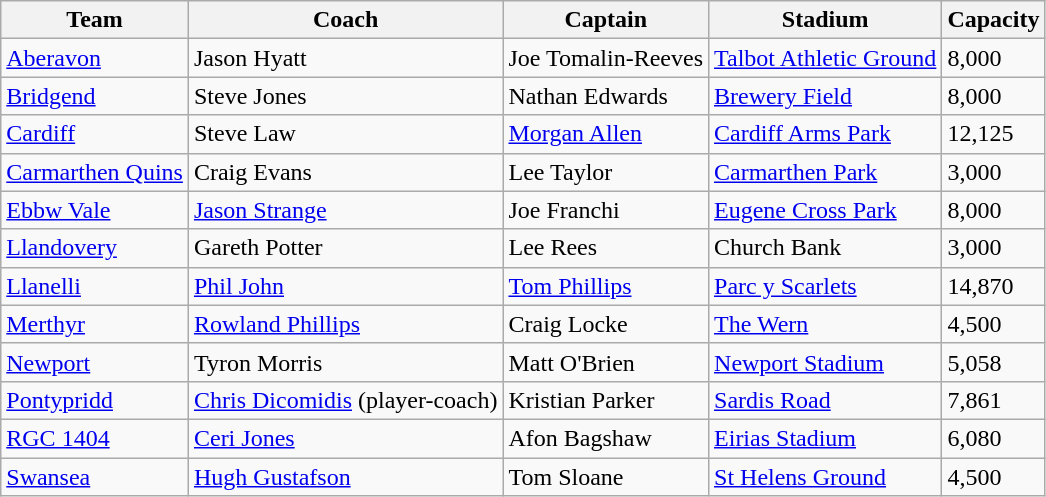<table class="wikitable sortable">
<tr>
<th>Team</th>
<th>Coach</th>
<th>Captain</th>
<th>Stadium</th>
<th>Capacity</th>
</tr>
<tr>
<td><a href='#'>Aberavon</a></td>
<td>Jason Hyatt</td>
<td>Joe Tomalin-Reeves</td>
<td><a href='#'>Talbot Athletic Ground</a></td>
<td>8,000</td>
</tr>
<tr>
<td><a href='#'>Bridgend</a></td>
<td>Steve Jones</td>
<td>Nathan Edwards</td>
<td><a href='#'>Brewery Field</a></td>
<td>8,000</td>
</tr>
<tr>
<td><a href='#'>Cardiff</a></td>
<td>Steve Law</td>
<td><a href='#'>Morgan Allen</a></td>
<td><a href='#'>Cardiff Arms Park</a></td>
<td>12,125</td>
</tr>
<tr>
<td><a href='#'>Carmarthen Quins</a></td>
<td>Craig Evans</td>
<td>Lee Taylor</td>
<td><a href='#'>Carmarthen Park</a></td>
<td>3,000</td>
</tr>
<tr>
<td><a href='#'>Ebbw Vale</a></td>
<td><a href='#'>Jason Strange</a></td>
<td>Joe Franchi</td>
<td><a href='#'>Eugene Cross Park</a></td>
<td>8,000</td>
</tr>
<tr>
<td><a href='#'>Llandovery</a></td>
<td>Gareth Potter</td>
<td>Lee Rees</td>
<td>Church Bank</td>
<td>3,000</td>
</tr>
<tr>
<td><a href='#'>Llanelli</a></td>
<td><a href='#'>Phil John</a></td>
<td><a href='#'>Tom Phillips</a></td>
<td><a href='#'>Parc y Scarlets</a></td>
<td>14,870</td>
</tr>
<tr>
<td><a href='#'>Merthyr</a></td>
<td><a href='#'>Rowland Phillips</a></td>
<td>Craig Locke</td>
<td><a href='#'>The Wern</a></td>
<td>4,500</td>
</tr>
<tr>
<td><a href='#'>Newport</a></td>
<td>Tyron Morris</td>
<td>Matt O'Brien</td>
<td><a href='#'>Newport Stadium</a></td>
<td>5,058</td>
</tr>
<tr>
<td><a href='#'>Pontypridd</a></td>
<td><a href='#'>Chris Dicomidis</a> (player-coach)</td>
<td>Kristian Parker</td>
<td><a href='#'>Sardis Road</a></td>
<td>7,861</td>
</tr>
<tr>
<td><a href='#'>RGC 1404</a></td>
<td><a href='#'>Ceri Jones</a></td>
<td>Afon Bagshaw</td>
<td><a href='#'>Eirias Stadium</a></td>
<td>6,080</td>
</tr>
<tr>
<td><a href='#'>Swansea</a></td>
<td><a href='#'>Hugh Gustafson</a></td>
<td>Tom Sloane</td>
<td><a href='#'>St Helens Ground</a></td>
<td>4,500</td>
</tr>
</table>
